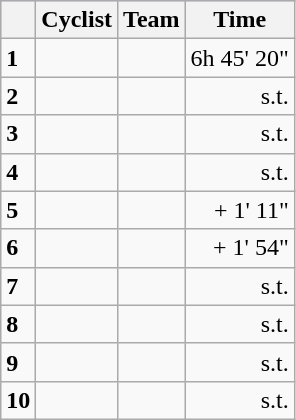<table class="wikitable">
<tr style="background:#ccccff;">
<th></th>
<th>Cyclist</th>
<th>Team</th>
<th>Time</th>
</tr>
<tr>
<td><strong>1</strong></td>
<td></td>
<td></td>
<td align=right>6h 45' 20"</td>
</tr>
<tr>
<td><strong>2</strong></td>
<td></td>
<td></td>
<td align=right>s.t.</td>
</tr>
<tr>
<td><strong>3</strong></td>
<td></td>
<td></td>
<td align=right>s.t.</td>
</tr>
<tr>
<td><strong>4</strong></td>
<td></td>
<td></td>
<td align=right>s.t.</td>
</tr>
<tr>
<td><strong>5</strong></td>
<td></td>
<td></td>
<td align=right>+ 1' 11"</td>
</tr>
<tr>
<td><strong>6</strong></td>
<td></td>
<td></td>
<td align=right>+ 1' 54"</td>
</tr>
<tr>
<td><strong>7</strong></td>
<td></td>
<td></td>
<td align=right>s.t.</td>
</tr>
<tr>
<td><strong>8</strong></td>
<td></td>
<td></td>
<td align=right>s.t.</td>
</tr>
<tr>
<td><strong>9</strong></td>
<td></td>
<td></td>
<td align=right>s.t.</td>
</tr>
<tr>
<td><strong>10</strong></td>
<td></td>
<td></td>
<td align=right>s.t.</td>
</tr>
</table>
